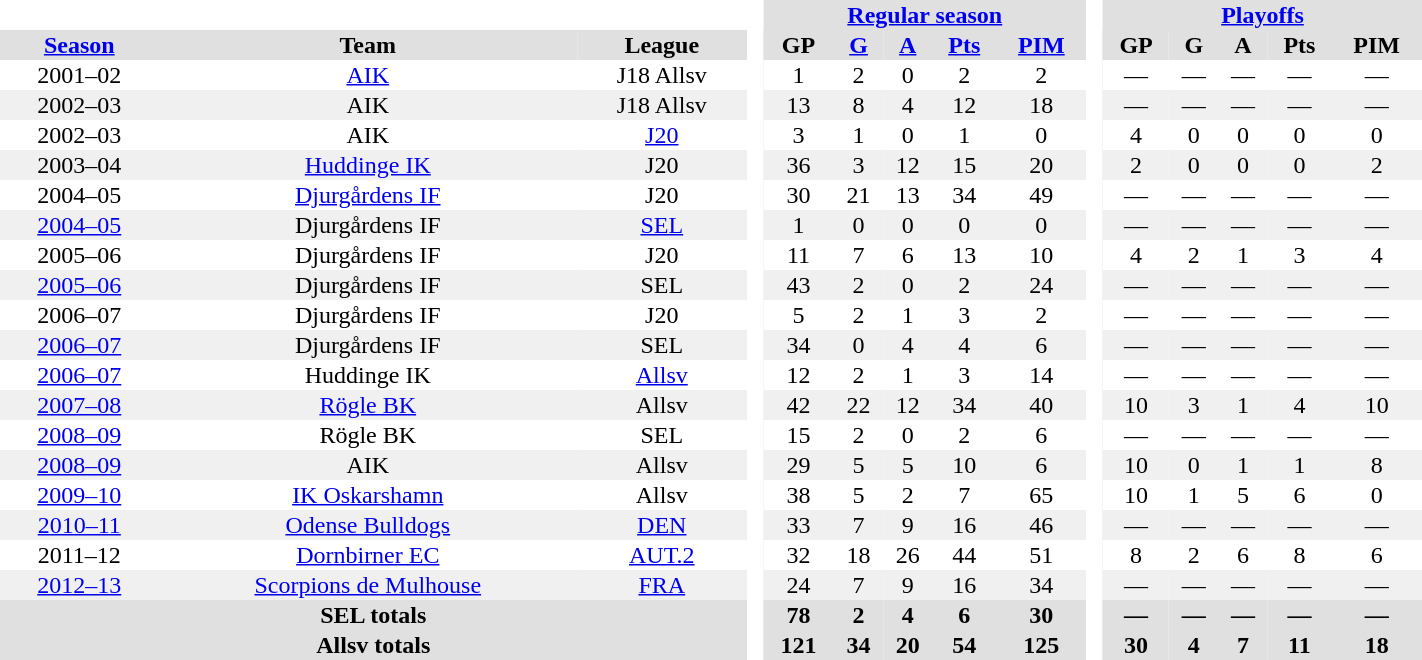<table border="0" cellpadding="1" cellspacing="0" style="text-align:center; width:75%">
<tr bgcolor="#e0e0e0">
<th colspan="3"  bgcolor="#ffffff"> </th>
<th rowspan="99" bgcolor="#ffffff"> </th>
<th colspan="5"><a href='#'>Regular season</a></th>
<th rowspan="99" bgcolor="#ffffff"> </th>
<th colspan="5"><a href='#'>Playoffs</a></th>
</tr>
<tr bgcolor="#e0e0e0">
<th><a href='#'>Season</a></th>
<th>Team</th>
<th>League</th>
<th>GP</th>
<th><a href='#'>G</a></th>
<th><a href='#'>A</a></th>
<th><a href='#'>Pts</a></th>
<th><a href='#'>PIM</a></th>
<th>GP</th>
<th>G</th>
<th>A</th>
<th>Pts</th>
<th>PIM</th>
</tr>
<tr>
<td>2001–02</td>
<td><a href='#'>AIK</a></td>
<td>J18 Allsv</td>
<td>1</td>
<td>2</td>
<td>0</td>
<td>2</td>
<td>2</td>
<td>—</td>
<td>—</td>
<td>—</td>
<td>—</td>
<td>—</td>
</tr>
<tr bgcolor="#f0f0f0">
<td>2002–03</td>
<td>AIK</td>
<td>J18 Allsv</td>
<td>13</td>
<td>8</td>
<td>4</td>
<td>12</td>
<td>18</td>
<td>—</td>
<td>—</td>
<td>—</td>
<td>—</td>
<td>—</td>
</tr>
<tr>
<td>2002–03</td>
<td>AIK</td>
<td><a href='#'>J20</a></td>
<td>3</td>
<td>1</td>
<td>0</td>
<td>1</td>
<td>0</td>
<td>4</td>
<td>0</td>
<td>0</td>
<td>0</td>
<td>0</td>
</tr>
<tr bgcolor="#f0f0f0">
<td>2003–04</td>
<td><a href='#'>Huddinge IK</a></td>
<td>J20</td>
<td>36</td>
<td>3</td>
<td>12</td>
<td>15</td>
<td>20</td>
<td>2</td>
<td>0</td>
<td>0</td>
<td>0</td>
<td>2</td>
</tr>
<tr>
<td>2004–05</td>
<td><a href='#'>Djurgårdens IF</a></td>
<td>J20</td>
<td>30</td>
<td>21</td>
<td>13</td>
<td>34</td>
<td>49</td>
<td>—</td>
<td>—</td>
<td>—</td>
<td>—</td>
<td>—</td>
</tr>
<tr bgcolor="#f0f0f0">
<td><a href='#'>2004–05</a></td>
<td>Djurgårdens IF</td>
<td><a href='#'>SEL</a></td>
<td>1</td>
<td>0</td>
<td>0</td>
<td>0</td>
<td>0</td>
<td>—</td>
<td>—</td>
<td>—</td>
<td>—</td>
<td>—</td>
</tr>
<tr>
<td>2005–06</td>
<td>Djurgårdens IF</td>
<td>J20</td>
<td>11</td>
<td>7</td>
<td>6</td>
<td>13</td>
<td>10</td>
<td>4</td>
<td>2</td>
<td>1</td>
<td>3</td>
<td>4</td>
</tr>
<tr bgcolor="#f0f0f0">
<td><a href='#'>2005–06</a></td>
<td>Djurgårdens IF</td>
<td>SEL</td>
<td>43</td>
<td>2</td>
<td>0</td>
<td>2</td>
<td>24</td>
<td>—</td>
<td>—</td>
<td>—</td>
<td>—</td>
<td>—</td>
</tr>
<tr>
<td>2006–07</td>
<td>Djurgårdens IF</td>
<td>J20</td>
<td>5</td>
<td>2</td>
<td>1</td>
<td>3</td>
<td>2</td>
<td>—</td>
<td>—</td>
<td>—</td>
<td>—</td>
<td>—</td>
</tr>
<tr bgcolor="#f0f0f0">
<td><a href='#'>2006–07</a></td>
<td>Djurgårdens IF</td>
<td>SEL</td>
<td>34</td>
<td>0</td>
<td>4</td>
<td>4</td>
<td>6</td>
<td>—</td>
<td>—</td>
<td>—</td>
<td>—</td>
<td>—</td>
</tr>
<tr>
<td><a href='#'>2006–07</a></td>
<td>Huddinge IK</td>
<td><a href='#'>Allsv</a></td>
<td>12</td>
<td>2</td>
<td>1</td>
<td>3</td>
<td>14</td>
<td>—</td>
<td>—</td>
<td>—</td>
<td>—</td>
<td>—</td>
</tr>
<tr bgcolor="#f0f0f0">
<td><a href='#'>2007–08</a></td>
<td><a href='#'>Rögle BK</a></td>
<td>Allsv</td>
<td>42</td>
<td>22</td>
<td>12</td>
<td>34</td>
<td>40</td>
<td>10</td>
<td>3</td>
<td>1</td>
<td>4</td>
<td>10</td>
</tr>
<tr>
<td><a href='#'>2008–09</a></td>
<td>Rögle BK</td>
<td>SEL</td>
<td>15</td>
<td>2</td>
<td>0</td>
<td>2</td>
<td>6</td>
<td>—</td>
<td>—</td>
<td>—</td>
<td>—</td>
<td>—</td>
</tr>
<tr bgcolor="#f0f0f0">
<td><a href='#'>2008–09</a></td>
<td>AIK</td>
<td>Allsv</td>
<td>29</td>
<td>5</td>
<td>5</td>
<td>10</td>
<td>6</td>
<td>10</td>
<td>0</td>
<td>1</td>
<td>1</td>
<td>8</td>
</tr>
<tr>
<td><a href='#'>2009–10</a></td>
<td><a href='#'>IK Oskarshamn</a></td>
<td>Allsv</td>
<td>38</td>
<td>5</td>
<td>2</td>
<td>7</td>
<td>65</td>
<td>10</td>
<td>1</td>
<td>5</td>
<td>6</td>
<td>0</td>
</tr>
<tr bgcolor="#f0f0f0">
<td><a href='#'>2010–11</a></td>
<td><a href='#'>Odense Bulldogs</a></td>
<td><a href='#'>DEN</a></td>
<td>33</td>
<td>7</td>
<td>9</td>
<td>16</td>
<td>46</td>
<td>—</td>
<td>—</td>
<td>—</td>
<td>—</td>
<td>—</td>
</tr>
<tr>
<td>2011–12</td>
<td><a href='#'>Dornbirner EC</a></td>
<td><a href='#'>AUT.2</a></td>
<td>32</td>
<td>18</td>
<td>26</td>
<td>44</td>
<td>51</td>
<td>8</td>
<td>2</td>
<td>6</td>
<td>8</td>
<td>6</td>
</tr>
<tr bgcolor="#f0f0f0">
<td><a href='#'>2012–13</a></td>
<td><a href='#'>Scorpions de Mulhouse</a></td>
<td><a href='#'>FRA</a></td>
<td>24</td>
<td>7</td>
<td>9</td>
<td>16</td>
<td>34</td>
<td>—</td>
<td>—</td>
<td>—</td>
<td>—</td>
<td>—</td>
</tr>
<tr bgcolor="#e0e0e0">
<th colspan="3">SEL totals</th>
<th>78</th>
<th>2</th>
<th>4</th>
<th>6</th>
<th>30</th>
<th>—</th>
<th>—</th>
<th>—</th>
<th>—</th>
<th>—</th>
</tr>
<tr bgcolor="#e0e0e0">
<th colspan="3">Allsv totals</th>
<th>121</th>
<th>34</th>
<th>20</th>
<th>54</th>
<th>125</th>
<th>30</th>
<th>4</th>
<th>7</th>
<th>11</th>
<th>18</th>
</tr>
</table>
